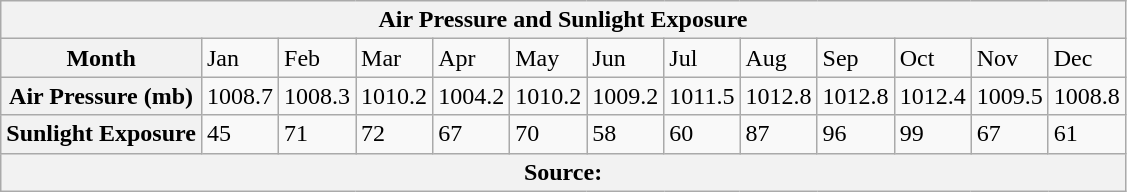<table class="wikitable">
<tr>
<th colspan="13">Air Pressure and Sunlight Exposure</th>
</tr>
<tr>
<th>Month</th>
<td>Jan</td>
<td>Feb</td>
<td>Mar</td>
<td>Apr</td>
<td>May</td>
<td>Jun</td>
<td>Jul</td>
<td>Aug</td>
<td>Sep</td>
<td>Oct</td>
<td>Nov</td>
<td>Dec</td>
</tr>
<tr>
<th>Air Pressure  (mb)</th>
<td>1008.7</td>
<td>1008.3</td>
<td>1010.2</td>
<td>1004.2</td>
<td>1010.2</td>
<td>1009.2</td>
<td>1011.5</td>
<td>1012.8</td>
<td>1012.8</td>
<td>1012.4</td>
<td>1009.5</td>
<td>1008.8</td>
</tr>
<tr>
<th>Sunlight  Exposure</th>
<td>45</td>
<td>71</td>
<td>72</td>
<td>67</td>
<td>70</td>
<td>58</td>
<td>60</td>
<td>87</td>
<td>96</td>
<td>99</td>
<td>67</td>
<td>61</td>
</tr>
<tr>
<th colspan="13">Source:</th>
</tr>
</table>
